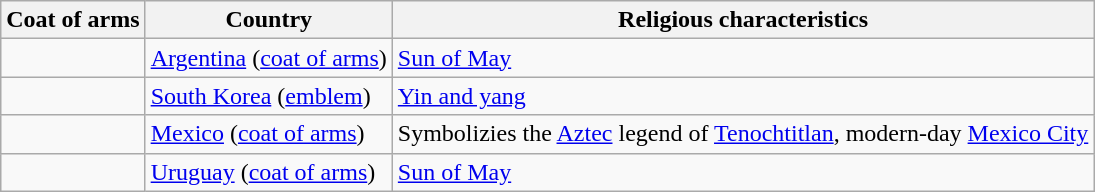<table class="wikitable">
<tr>
<th><strong>Coat of arms</strong></th>
<th><strong>Country</strong></th>
<th><strong>Religious characteristics</strong></th>
</tr>
<tr>
<td></td>
<td><a href='#'>Argentina</a> (<a href='#'>coat of arms</a>)</td>
<td><a href='#'>Sun of May</a></td>
</tr>
<tr>
<td></td>
<td><a href='#'>South Korea</a> (<a href='#'>emblem</a>)</td>
<td><a href='#'>Yin and yang</a></td>
</tr>
<tr>
<td></td>
<td><a href='#'>Mexico</a> (<a href='#'>coat of arms</a>)</td>
<td>Symbolizies the <a href='#'>Aztec</a> legend of <a href='#'>Tenochtitlan</a>, modern-day <a href='#'>Mexico City</a></td>
</tr>
<tr>
<td></td>
<td><a href='#'>Uruguay</a> (<a href='#'>coat of arms</a>)</td>
<td><a href='#'>Sun of May</a></td>
</tr>
</table>
